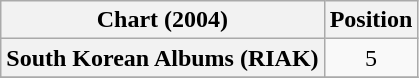<table class="wikitable plainrowheaders">
<tr>
<th>Chart (2004)</th>
<th>Position</th>
</tr>
<tr>
<th scope="row">South Korean Albums (RIAK)</th>
<td style="text-align:center;">5</td>
</tr>
<tr>
</tr>
</table>
